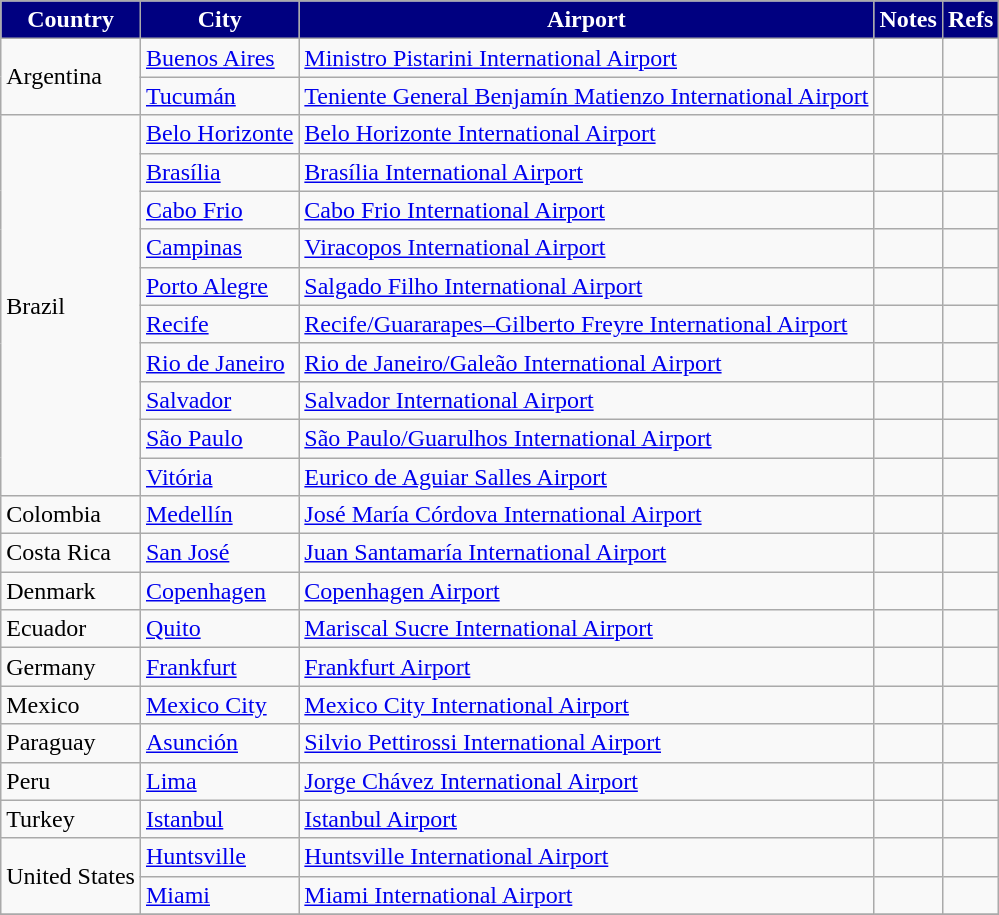<table class="sortable wikitable">
<tr>
<th style="background:navy; color:white;">Country</th>
<th style="background:navy; color:white;">City</th>
<th style="background:navy; color:white;">Airport</th>
<th style="background:navy; color:white;">Notes</th>
<th style="background:navy; color:white;">Refs</th>
</tr>
<tr>
<td rowspan="2">Argentina</td>
<td><a href='#'>Buenos Aires</a></td>
<td><a href='#'>Ministro Pistarini International Airport</a></td>
<td align=center></td>
<td align=center></td>
</tr>
<tr>
<td><a href='#'>Tucumán</a></td>
<td><a href='#'>Teniente General Benjamín Matienzo International Airport</a></td>
<td></td>
<td align=center></td>
</tr>
<tr>
<td rowspan="10">Brazil</td>
<td><a href='#'>Belo Horizonte</a></td>
<td><a href='#'>Belo Horizonte International Airport</a></td>
<td align=center></td>
<td align=center></td>
</tr>
<tr>
<td><a href='#'>Brasília</a></td>
<td><a href='#'>Brasília International Airport</a></td>
<td align=center></td>
<td align=center></td>
</tr>
<tr>
<td><a href='#'>Cabo Frio</a></td>
<td><a href='#'>Cabo Frio International Airport</a></td>
<td align=center></td>
<td align=center></td>
</tr>
<tr>
<td><a href='#'>Campinas</a></td>
<td><a href='#'>Viracopos International Airport</a></td>
<td></td>
<td align=center></td>
</tr>
<tr>
<td><a href='#'>Porto Alegre</a></td>
<td><a href='#'>Salgado Filho International Airport</a></td>
<td align=center></td>
<td align=center></td>
</tr>
<tr>
<td><a href='#'>Recife</a></td>
<td><a href='#'>Recife/Guararapes–Gilberto Freyre International Airport</a></td>
<td align=center></td>
<td align=center></td>
</tr>
<tr>
<td><a href='#'>Rio de Janeiro</a></td>
<td><a href='#'>Rio de Janeiro/Galeão International Airport</a></td>
<td align=center></td>
<td align=center></td>
</tr>
<tr>
<td><a href='#'>Salvador</a></td>
<td><a href='#'>Salvador International Airport</a></td>
<td align=center></td>
<td align=center></td>
</tr>
<tr>
<td><a href='#'>São Paulo</a></td>
<td><a href='#'>São Paulo/Guarulhos International Airport</a></td>
<td align=center></td>
<td align=center></td>
</tr>
<tr>
<td><a href='#'>Vitória</a></td>
<td><a href='#'>Eurico de Aguiar Salles Airport</a></td>
<td align=center></td>
<td align=center></td>
</tr>
<tr>
<td>Colombia</td>
<td><a href='#'>Medellín</a></td>
<td><a href='#'>José María Córdova International Airport</a></td>
<td align=center></td>
<td align=center></td>
</tr>
<tr>
<td>Costa Rica</td>
<td><a href='#'>San José</a></td>
<td><a href='#'>Juan Santamaría International Airport</a></td>
<td align=center></td>
<td align=center></td>
</tr>
<tr>
<td>Denmark</td>
<td><a href='#'>Copenhagen</a></td>
<td><a href='#'>Copenhagen Airport</a></td>
<td align=center></td>
<td align=center></td>
</tr>
<tr>
<td>Ecuador</td>
<td><a href='#'>Quito</a></td>
<td><a href='#'>Mariscal Sucre International Airport</a></td>
<td align=center></td>
<td align=center></td>
</tr>
<tr>
<td>Germany</td>
<td><a href='#'>Frankfurt</a></td>
<td><a href='#'>Frankfurt Airport</a></td>
<td align=center></td>
<td align=center></td>
</tr>
<tr>
<td>Mexico</td>
<td><a href='#'>Mexico City</a></td>
<td><a href='#'>Mexico City International Airport</a></td>
<td align=center></td>
<td align=center></td>
</tr>
<tr>
<td>Paraguay</td>
<td><a href='#'>Asunción</a></td>
<td><a href='#'>Silvio Pettirossi International Airport</a></td>
<td align=center></td>
<td align=center></td>
</tr>
<tr>
<td>Peru</td>
<td><a href='#'>Lima</a></td>
<td><a href='#'>Jorge Chávez International Airport</a></td>
<td align=center></td>
<td align=center></td>
</tr>
<tr>
<td>Turkey</td>
<td><a href='#'>Istanbul</a></td>
<td><a href='#'>Istanbul Airport</a></td>
<td align=center></td>
<td align=center></td>
</tr>
<tr>
<td rowspan="2">United States</td>
<td><a href='#'>Huntsville</a></td>
<td><a href='#'>Huntsville International Airport</a></td>
<td align=center></td>
<td align=center></td>
</tr>
<tr>
<td><a href='#'>Miami</a></td>
<td><a href='#'>Miami International Airport</a></td>
<td align=center></td>
<td align=center></td>
</tr>
<tr>
</tr>
</table>
